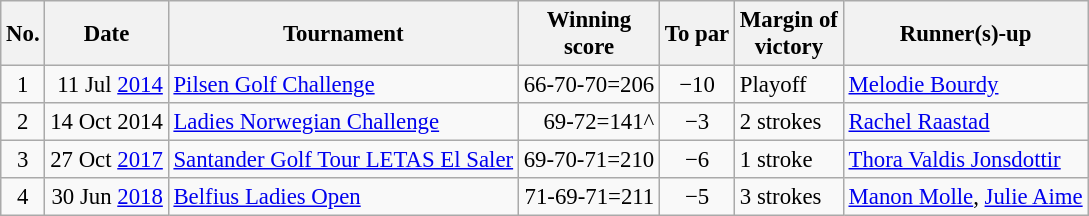<table class="wikitable" style="font-size:95%;">
<tr>
<th>No.</th>
<th>Date</th>
<th>Tournament</th>
<th>Winning<br>score</th>
<th>To par</th>
<th>Margin of<br>victory</th>
<th>Runner(s)-up</th>
</tr>
<tr>
<td align=center>1</td>
<td align=right>11 Jul <a href='#'>2014</a></td>
<td><a href='#'>Pilsen Golf Challenge</a></td>
<td align=right>66-70-70=206</td>
<td align=center>−10</td>
<td>Playoff</td>
<td> <a href='#'>Melodie Bourdy</a></td>
</tr>
<tr>
<td align=center>2</td>
<td align=right>14 Oct 2014</td>
<td><a href='#'>Ladies Norwegian Challenge</a></td>
<td align=right>69-72=141^</td>
<td align=center>−3</td>
<td>2 strokes</td>
<td> <a href='#'>Rachel Raastad</a></td>
</tr>
<tr>
<td align=center>3</td>
<td align=right>27 Oct <a href='#'>2017</a></td>
<td><a href='#'>Santander Golf Tour LETAS El Saler</a></td>
<td align=right>69-70-71=210</td>
<td align=center>−6</td>
<td>1 stroke</td>
<td> <a href='#'>Thora Valdis Jonsdottir</a></td>
</tr>
<tr>
<td align=center>4</td>
<td align=right>30 Jun <a href='#'>2018</a></td>
<td><a href='#'>Belfius Ladies Open</a></td>
<td align=right>71-69-71=211</td>
<td align=center>−5</td>
<td>3 strokes</td>
<td> <a href='#'>Manon Molle</a>,  <a href='#'>Julie Aime</a></td>
</tr>
</table>
